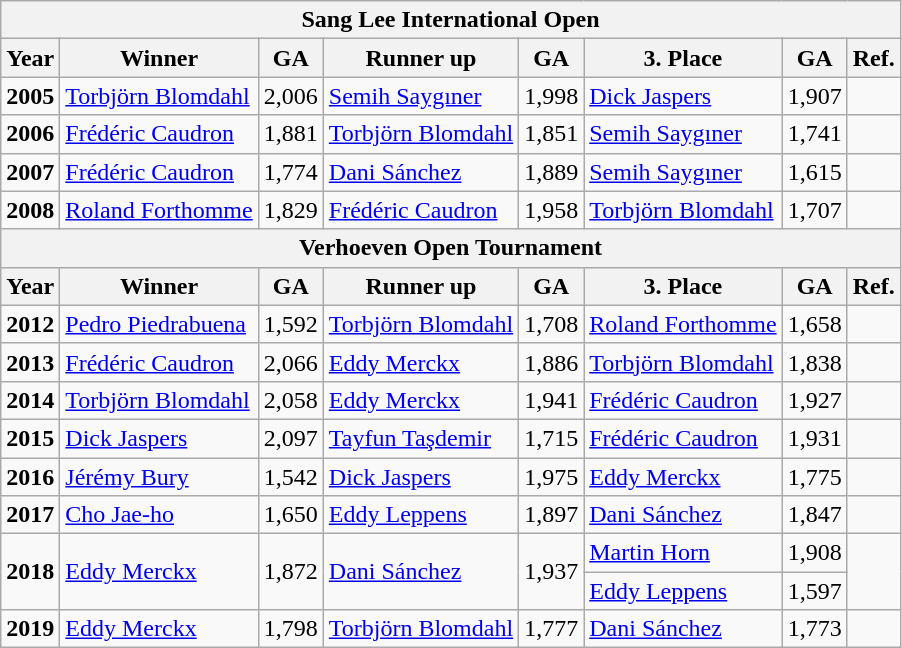<table class = "wikitable">
<tr>
<th colspan="8">Sang Lee International Open</th>
</tr>
<tr>
<th>Year</th>
<th>Winner</th>
<th>GA</th>
<th>Runner up</th>
<th>GA</th>
<th>3. Place</th>
<th>GA</th>
<th>Ref.</th>
</tr>
<tr>
<td><strong>2005</strong></td>
<td> <a href='#'>Torbjörn Blomdahl</a></td>
<td>2,006</td>
<td> <a href='#'>Semih Saygıner</a></td>
<td>1,998</td>
<td> <a href='#'>Dick Jaspers</a></td>
<td>1,907</td>
<td></td>
</tr>
<tr>
<td><strong>2006</strong></td>
<td> <a href='#'>Frédéric Caudron</a></td>
<td>1,881</td>
<td> <a href='#'>Torbjörn Blomdahl</a></td>
<td>1,851</td>
<td> <a href='#'>Semih Saygıner</a></td>
<td>1,741</td>
<td></td>
</tr>
<tr>
<td><strong>2007</strong></td>
<td> <a href='#'>Frédéric Caudron</a></td>
<td>1,774</td>
<td> <a href='#'>Dani Sánchez</a></td>
<td>1,889</td>
<td> <a href='#'>Semih Saygıner</a></td>
<td>1,615</td>
<td></td>
</tr>
<tr>
<td><strong>2008</strong></td>
<td> <a href='#'>Roland Forthomme</a></td>
<td>1,829</td>
<td> <a href='#'>Frédéric Caudron</a></td>
<td>1,958</td>
<td> <a href='#'>Torbjörn Blomdahl</a></td>
<td>1,707</td>
<td></td>
</tr>
<tr>
<th colspan="8">Verhoeven Open Tournament</th>
</tr>
<tr>
<th>Year</th>
<th>Winner</th>
<th>GA</th>
<th>Runner up</th>
<th>GA</th>
<th>3. Place</th>
<th>GA</th>
<th>Ref.</th>
</tr>
<tr>
<td><strong>2012</strong></td>
<td> <a href='#'>Pedro Piedrabuena</a></td>
<td>1,592</td>
<td> <a href='#'>Torbjörn Blomdahl</a></td>
<td>1,708</td>
<td> <a href='#'>Roland Forthomme</a></td>
<td>1,658</td>
<td></td>
</tr>
<tr>
<td><strong>2013</strong></td>
<td> <a href='#'>Frédéric Caudron</a></td>
<td>2,066</td>
<td> <a href='#'>Eddy Merckx</a></td>
<td>1,886</td>
<td> <a href='#'>Torbjörn Blomdahl</a></td>
<td>1,838</td>
<td></td>
</tr>
<tr>
<td><strong>2014</strong></td>
<td> <a href='#'>Torbjörn Blomdahl</a></td>
<td>2,058</td>
<td> <a href='#'>Eddy Merckx</a></td>
<td>1,941</td>
<td> <a href='#'>Frédéric Caudron</a></td>
<td>1,927</td>
<td></td>
</tr>
<tr>
<td><strong>2015</strong></td>
<td> <a href='#'>Dick Jaspers</a></td>
<td>2,097</td>
<td> <a href='#'>Tayfun Taşdemir</a></td>
<td>1,715</td>
<td> <a href='#'>Frédéric Caudron</a></td>
<td>1,931</td>
<td></td>
</tr>
<tr>
<td><strong>2016</strong></td>
<td> <a href='#'>Jérémy Bury</a></td>
<td>1,542</td>
<td> <a href='#'>Dick Jaspers</a></td>
<td>1,975</td>
<td> <a href='#'>Eddy Merckx</a></td>
<td>1,775</td>
<td></td>
</tr>
<tr>
<td><strong>2017</strong></td>
<td> <a href='#'>Cho Jae-ho</a></td>
<td>1,650</td>
<td> <a href='#'>Eddy Leppens</a></td>
<td>1,897</td>
<td> <a href='#'>Dani Sánchez</a></td>
<td>1,847</td>
<td></td>
</tr>
<tr>
<td rowspan="2"><strong>2018</strong></td>
<td rowspan="2"> <a href='#'>Eddy Merckx</a></td>
<td rowspan="2">1,872</td>
<td rowspan="2"> <a href='#'>Dani Sánchez</a></td>
<td rowspan="2">1,937</td>
<td> <a href='#'>Martin Horn</a></td>
<td>1,908</td>
<td rowspan="2"></td>
</tr>
<tr>
<td> <a href='#'>Eddy Leppens</a></td>
<td>1,597</td>
</tr>
<tr>
<td rowspan="2"><strong>2019</strong></td>
<td> <a href='#'>Eddy Merckx</a></td>
<td>1,798</td>
<td> <a href='#'>Torbjörn Blomdahl</a></td>
<td>1,777</td>
<td> <a href='#'>Dani Sánchez</a></td>
<td>1,773</td>
<td></td>
</tr>
</table>
